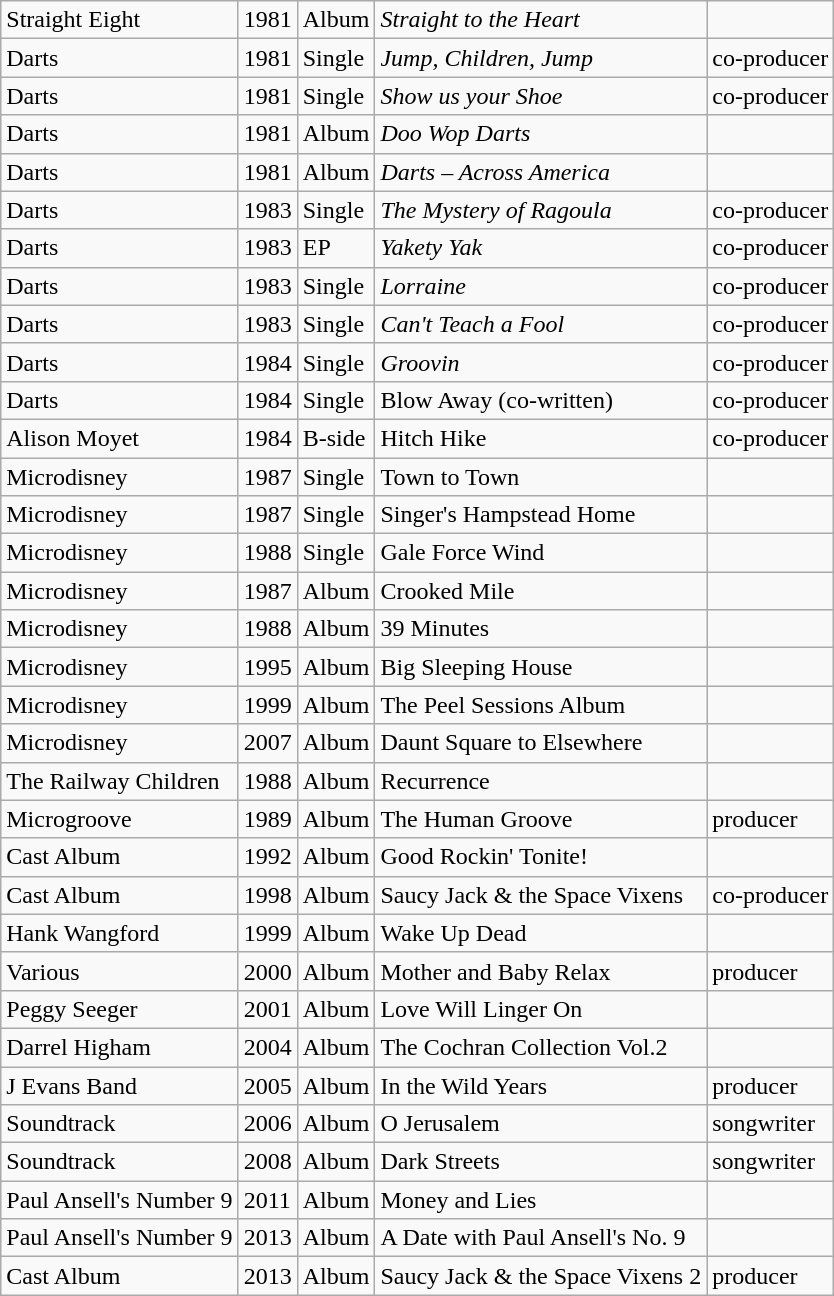<table class="wikitable">
<tr>
<td>Straight Eight</td>
<td>1981</td>
<td>Album</td>
<td><em>Straight to the Heart</em></td>
<td></td>
</tr>
<tr>
<td>Darts</td>
<td>1981</td>
<td>Single</td>
<td><em>Jump, Children, Jump</em></td>
<td>co-producer</td>
</tr>
<tr>
<td>Darts</td>
<td>1981</td>
<td>Single</td>
<td><em>Show us your Shoe</em></td>
<td>co-producer</td>
</tr>
<tr>
<td>Darts</td>
<td>1981</td>
<td>Album</td>
<td><em>Doo Wop Darts</em></td>
<td></td>
</tr>
<tr>
<td>Darts</td>
<td>1981</td>
<td>Album</td>
<td><em>Darts – Across America</em></td>
<td></td>
</tr>
<tr>
<td>Darts</td>
<td>1983</td>
<td>Single</td>
<td><em>The Mystery of Ragoula</em></td>
<td>co-producer</td>
</tr>
<tr>
<td>Darts</td>
<td>1983</td>
<td>EP</td>
<td><em>Yakety Yak</em></td>
<td>co-producer</td>
</tr>
<tr>
<td>Darts</td>
<td>1983</td>
<td>Single</td>
<td><em>Lorraine</em></td>
<td>co-producer</td>
</tr>
<tr>
<td>Darts</td>
<td>1983</td>
<td>Single</td>
<td><em>Can't Teach a Fool</em></td>
<td>co-producer</td>
</tr>
<tr>
<td>Darts</td>
<td>1984</td>
<td>Single</td>
<td><em>Groovin<strong></td>
<td>co-producer</td>
</tr>
<tr>
<td>Darts</td>
<td>1984</td>
<td>Single</td>
<td></em>Blow Away (co-written)<em></td>
<td>co-producer</td>
</tr>
<tr>
<td>Alison Moyet</td>
<td>1984</td>
<td>B-side</td>
<td></em>Hitch Hike<em></td>
<td>co-producer</td>
</tr>
<tr>
<td>Microdisney</td>
<td>1987</td>
<td>Single</td>
<td></em>Town to Town<em></td>
<td></td>
</tr>
<tr>
<td>Microdisney</td>
<td>1987</td>
<td>Single</td>
<td></em>Singer's Hampstead Home<em></td>
<td></td>
</tr>
<tr>
<td>Microdisney</td>
<td>1988</td>
<td>Single</td>
<td></em>Gale Force Wind<em></td>
<td></td>
</tr>
<tr>
<td>Microdisney</td>
<td>1987</td>
<td>Album</td>
<td></em>Crooked Mile<em></td>
<td></td>
</tr>
<tr>
<td>Microdisney</td>
<td>1988</td>
<td>Album</td>
<td></em>39 Minutes<em></td>
<td></td>
</tr>
<tr>
<td>Microdisney</td>
<td>1995</td>
<td>Album</td>
<td></em>Big Sleeping House<em></td>
<td></td>
</tr>
<tr>
<td>Microdisney</td>
<td>1999</td>
<td>Album</td>
<td></em>The Peel Sessions Album<em></td>
<td></td>
</tr>
<tr>
<td>Microdisney</td>
<td>2007</td>
<td>Album</td>
<td></em>Daunt Square to Elsewhere<em></td>
<td></td>
</tr>
<tr>
<td>The Railway Children</td>
<td>1988</td>
<td>Album</td>
<td></em>Recurrence<em></td>
<td></td>
</tr>
<tr>
<td>Microgroove</td>
<td>1989</td>
<td>Album</td>
<td></em>The Human Groove<em></td>
<td>producer</td>
</tr>
<tr>
<td>Cast Album</td>
<td>1992</td>
<td>Album</td>
<td></em>Good Rockin' Tonite!<em></td>
<td></td>
</tr>
<tr>
<td>Cast Album</td>
<td>1998</td>
<td>Album</td>
<td></em>Saucy Jack & the Space Vixens<em></td>
<td>co-producer</td>
</tr>
<tr>
<td>Hank Wangford</td>
<td>1999</td>
<td>Album</td>
<td></em>Wake Up Dead<em></td>
<td></td>
</tr>
<tr>
<td>Various</td>
<td>2000</td>
<td>Album</td>
<td></em>Mother and Baby Relax<em></td>
<td>producer</td>
</tr>
<tr>
<td>Peggy Seeger</td>
<td>2001</td>
<td>Album</td>
<td></em>Love Will Linger On<em></td>
<td></td>
</tr>
<tr>
<td>Darrel Higham</td>
<td>2004</td>
<td>Album</td>
<td></em>The Cochran Collection Vol.2<em></td>
<td></td>
</tr>
<tr>
<td>J Evans Band</td>
<td>2005</td>
<td>Album</td>
<td></em>In the Wild Years<em></td>
<td>producer</td>
</tr>
<tr>
<td>Soundtrack</td>
<td>2006</td>
<td>Album</td>
<td></em>O Jerusalem<em></td>
<td>songwriter</td>
</tr>
<tr>
<td>Soundtrack</td>
<td>2008</td>
<td>Album</td>
<td></em>Dark Streets<em></td>
<td>songwriter</td>
</tr>
<tr>
<td>Paul Ansell's Number 9</td>
<td>2011</td>
<td>Album</td>
<td></em>Money and Lies<em></td>
<td></td>
</tr>
<tr>
<td>Paul Ansell's Number 9</td>
<td>2013</td>
<td>Album</td>
<td></em>A Date with Paul Ansell's No. 9<em></td>
<td></td>
</tr>
<tr>
<td>Cast Album</td>
<td>2013</td>
<td>Album</td>
<td></em>Saucy Jack & the Space Vixens 2<em></td>
<td>producer</td>
</tr>
</table>
